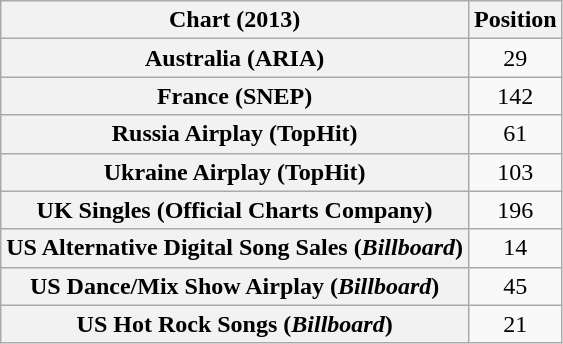<table class="wikitable sortable plainrowheaders" style="text-align:center">
<tr>
<th>Chart (2013)</th>
<th>Position</th>
</tr>
<tr>
<th scope="row">Australia (ARIA)</th>
<td>29</td>
</tr>
<tr>
<th scope="row">France (SNEP)</th>
<td>142</td>
</tr>
<tr>
<th scope="row">Russia Airplay (TopHit)</th>
<td>61</td>
</tr>
<tr>
<th scope="row">Ukraine Airplay (TopHit)</th>
<td>103</td>
</tr>
<tr>
<th scope="row">UK Singles (Official Charts Company)</th>
<td>196</td>
</tr>
<tr>
<th scope="row">US Alternative Digital Song Sales (<em>Billboard</em>)</th>
<td>14</td>
</tr>
<tr>
<th scope="row">US Dance/Mix Show Airplay (<em>Billboard</em>)</th>
<td>45</td>
</tr>
<tr>
<th scope="row">US Hot Rock Songs (<em>Billboard</em>)</th>
<td>21</td>
</tr>
</table>
